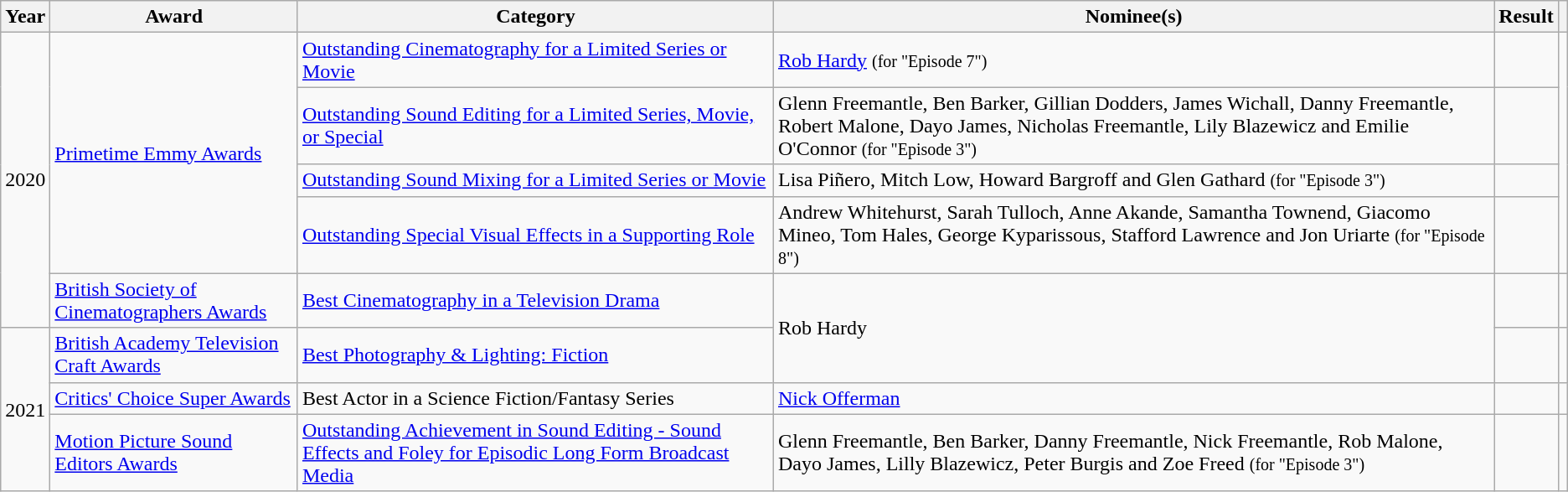<table class="wikitable">
<tr>
<th>Year</th>
<th>Award</th>
<th>Category</th>
<th>Nominee(s)</th>
<th>Result</th>
<th class="unsortable"></th>
</tr>
<tr>
<td rowspan="5" style="text-align:center;">2020</td>
<td rowspan="4"><a href='#'>Primetime Emmy Awards</a></td>
<td><a href='#'>Outstanding Cinematography for a Limited Series or Movie</a></td>
<td><a href='#'>Rob Hardy</a> <small>(for "Episode 7")</small></td>
<td></td>
<td align="center" rowspan="4"></td>
</tr>
<tr>
<td><a href='#'>Outstanding Sound Editing for a Limited Series, Movie, or Special</a></td>
<td>Glenn Freemantle, Ben Barker, Gillian Dodders, James Wichall, Danny Freemantle, Robert Malone, Dayo James, Nicholas Freemantle, Lily Blazewicz and Emilie O'Connor <small>(for "Episode 3")</small></td>
<td></td>
</tr>
<tr>
<td><a href='#'>Outstanding Sound Mixing for a Limited Series or Movie</a></td>
<td>Lisa Piñero, Mitch Low, Howard Bargroff and Glen Gathard <small>(for "Episode 3")</small></td>
<td></td>
</tr>
<tr>
<td><a href='#'>Outstanding Special Visual Effects in a Supporting Role</a></td>
<td>Andrew Whitehurst, Sarah Tulloch, Anne Akande, Samantha Townend, Giacomo Mineo, Tom Hales, George Kyparissous, Stafford Lawrence and Jon Uriarte <small>(for "Episode 8")</small></td>
<td></td>
</tr>
<tr>
<td><a href='#'>British Society of Cinematographers Awards</a></td>
<td><a href='#'>Best Cinematography in a Television Drama</a></td>
<td rowspan="2">Rob Hardy</td>
<td></td>
<td style="text-align:center;"></td>
</tr>
<tr>
<td rowspan="3" style="text-align:center;">2021</td>
<td><a href='#'>British Academy Television Craft Awards</a></td>
<td><a href='#'>Best Photography & Lighting: Fiction</a></td>
<td></td>
<td align="center"></td>
</tr>
<tr>
<td><a href='#'>Critics' Choice Super Awards</a></td>
<td>Best Actor in a Science Fiction/Fantasy Series</td>
<td><a href='#'>Nick Offerman</a></td>
<td></td>
<td align="center"></td>
</tr>
<tr>
<td><a href='#'>Motion Picture Sound Editors Awards</a></td>
<td><a href='#'>Outstanding Achievement in Sound Editing - Sound Effects and Foley for Episodic Long Form Broadcast Media</a></td>
<td>Glenn Freemantle, Ben Barker, Danny Freemantle, Nick Freemantle, Rob Malone, Dayo James, Lilly Blazewicz, Peter Burgis and Zoe Freed <small>(for "Episode 3")</small></td>
<td></td>
<td align="center"></td>
</tr>
</table>
